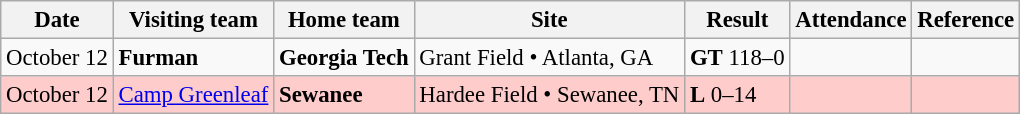<table class="wikitable" style="font-size:95%;">
<tr>
<th>Date</th>
<th>Visiting team</th>
<th>Home team</th>
<th>Site</th>
<th>Result</th>
<th>Attendance</th>
<th class="unsortable">Reference</th>
</tr>
<tr bgcolor=>
<td>October 12</td>
<td><strong>Furman</strong></td>
<td><strong>Georgia Tech</strong></td>
<td>Grant Field • Atlanta, GA</td>
<td><strong>GT</strong> 118–0</td>
<td></td>
<td></td>
</tr>
<tr bgcolor=ffcccc>
<td>October 12</td>
<td><a href='#'>Camp Greenleaf</a></td>
<td><strong>Sewanee</strong></td>
<td>Hardee Field • Sewanee, TN</td>
<td><strong>L</strong> 0–14</td>
<td></td>
<td></td>
</tr>
</table>
